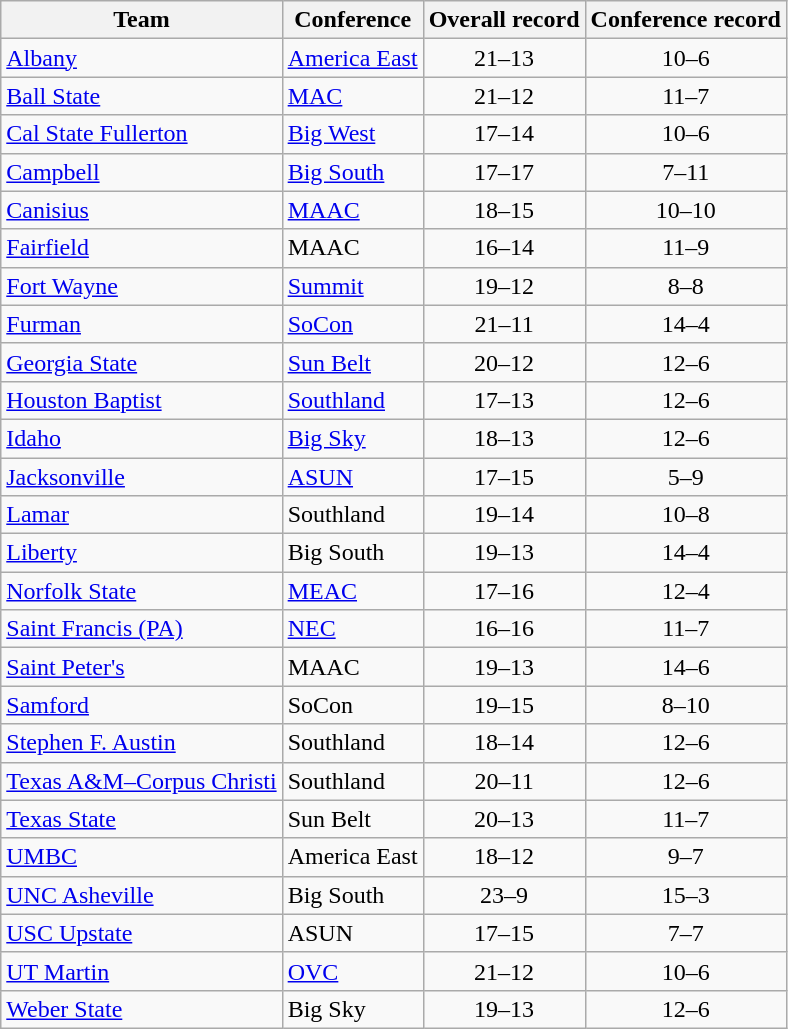<table class="wikitable sortable" style="text-align:center">
<tr>
<th>Team</th>
<th>Conference</th>
<th data-sort-type="number">Overall record</th>
<th data-sort-type="number">Conference record</th>
</tr>
<tr>
<td align=left><a href='#'>Albany</a></td>
<td align=left><a href='#'>America East</a></td>
<td>21–13</td>
<td>10–6</td>
</tr>
<tr>
<td align=left><a href='#'>Ball State</a></td>
<td align=left><a href='#'>MAC</a></td>
<td>21–12</td>
<td>11–7</td>
</tr>
<tr>
<td align=left><a href='#'>Cal State Fullerton</a></td>
<td align=left><a href='#'>Big West</a></td>
<td>17–14</td>
<td>10–6</td>
</tr>
<tr>
<td align=left><a href='#'>Campbell</a></td>
<td align=left><a href='#'>Big South</a></td>
<td>17–17</td>
<td>7–11</td>
</tr>
<tr>
<td align=left><a href='#'>Canisius</a></td>
<td align=left><a href='#'>MAAC</a></td>
<td>18–15</td>
<td>10–10</td>
</tr>
<tr>
<td align=left><a href='#'>Fairfield</a></td>
<td align=left>MAAC</td>
<td>16–14</td>
<td>11–9</td>
</tr>
<tr>
<td align=left><a href='#'>Fort Wayne</a></td>
<td align=left><a href='#'>Summit</a></td>
<td>19–12</td>
<td>8–8</td>
</tr>
<tr>
<td align=left><a href='#'>Furman</a></td>
<td align=left><a href='#'>SoCon</a></td>
<td>21–11</td>
<td>14–4</td>
</tr>
<tr>
<td align=left><a href='#'>Georgia State</a></td>
<td align=left><a href='#'>Sun Belt</a></td>
<td>20–12</td>
<td>12–6</td>
</tr>
<tr>
<td align=left><a href='#'>Houston Baptist</a></td>
<td align=left><a href='#'>Southland</a></td>
<td>17–13</td>
<td>12–6</td>
</tr>
<tr>
<td align=left><a href='#'>Idaho</a></td>
<td align=left><a href='#'>Big Sky</a></td>
<td>18–13</td>
<td>12–6</td>
</tr>
<tr>
<td align=left><a href='#'>Jacksonville</a></td>
<td align=left><a href='#'>ASUN</a></td>
<td>17–15</td>
<td>5–9</td>
</tr>
<tr>
<td align=left><a href='#'>Lamar</a></td>
<td align=left>Southland</td>
<td>19–14</td>
<td>10–8</td>
</tr>
<tr>
<td align=left><a href='#'>Liberty</a></td>
<td align=left>Big South</td>
<td>19–13</td>
<td>14–4</td>
</tr>
<tr>
<td align=left><a href='#'>Norfolk State</a></td>
<td align=left><a href='#'>MEAC</a></td>
<td>17–16</td>
<td>12–4</td>
</tr>
<tr>
<td align=left><a href='#'>Saint Francis (PA)</a></td>
<td align=left><a href='#'>NEC</a></td>
<td>16–16</td>
<td>11–7</td>
</tr>
<tr>
<td align=left><a href='#'>Saint Peter's</a></td>
<td align=left>MAAC</td>
<td>19–13</td>
<td>14–6</td>
</tr>
<tr>
<td align=left><a href='#'>Samford</a></td>
<td align=left>SoCon</td>
<td>19–15</td>
<td>8–10</td>
</tr>
<tr>
<td align=left><a href='#'>Stephen F. Austin</a></td>
<td align=left>Southland</td>
<td>18–14</td>
<td>12–6</td>
</tr>
<tr>
<td align=left><a href='#'>Texas A&M–Corpus Christi</a></td>
<td align=left>Southland</td>
<td>20–11</td>
<td>12–6</td>
</tr>
<tr>
<td align=left><a href='#'>Texas State</a></td>
<td align=left>Sun Belt</td>
<td>20–13</td>
<td>11–7</td>
</tr>
<tr>
<td align=left><a href='#'>UMBC</a></td>
<td align=left>America East</td>
<td>18–12</td>
<td>9–7</td>
</tr>
<tr>
<td align=left><a href='#'>UNC Asheville</a></td>
<td align=left>Big South</td>
<td>23–9</td>
<td>15–3</td>
</tr>
<tr>
<td align=left><a href='#'>USC Upstate</a></td>
<td align=left>ASUN</td>
<td>17–15</td>
<td>7–7</td>
</tr>
<tr>
<td align=left><a href='#'>UT Martin</a></td>
<td align=left><a href='#'>OVC</a></td>
<td>21–12</td>
<td>10–6</td>
</tr>
<tr>
<td align=left><a href='#'>Weber State</a></td>
<td align=left>Big Sky</td>
<td>19–13</td>
<td>12–6</td>
</tr>
</table>
